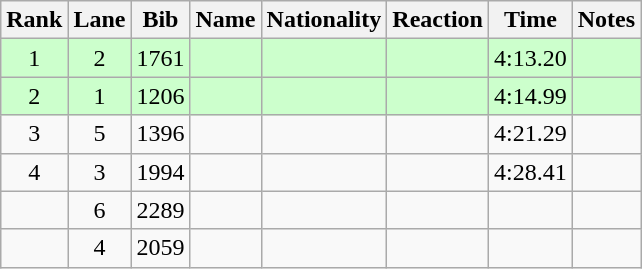<table class="wikitable sortable" style="text-align:center">
<tr>
<th>Rank</th>
<th>Lane</th>
<th>Bib</th>
<th>Name</th>
<th>Nationality</th>
<th>Reaction</th>
<th>Time</th>
<th>Notes</th>
</tr>
<tr bgcolor=ccffcc>
<td>1</td>
<td>2</td>
<td>1761</td>
<td align=left></td>
<td align=left></td>
<td></td>
<td>4:13.20</td>
<td><strong></strong></td>
</tr>
<tr bgcolor=ccffcc>
<td>2</td>
<td>1</td>
<td>1206</td>
<td align=left></td>
<td align=left></td>
<td></td>
<td>4:14.99</td>
<td><strong></strong></td>
</tr>
<tr>
<td>3</td>
<td>5</td>
<td>1396</td>
<td align=left></td>
<td align=left></td>
<td></td>
<td>4:21.29</td>
<td></td>
</tr>
<tr>
<td>4</td>
<td>3</td>
<td>1994</td>
<td align=left></td>
<td align=left></td>
<td></td>
<td>4:28.41</td>
<td></td>
</tr>
<tr>
<td></td>
<td>6</td>
<td>2289</td>
<td align=left></td>
<td align=left></td>
<td></td>
<td></td>
<td><strong></strong></td>
</tr>
<tr>
<td></td>
<td>4</td>
<td>2059</td>
<td align=left></td>
<td align=left></td>
<td></td>
<td></td>
<td><strong></strong></td>
</tr>
</table>
